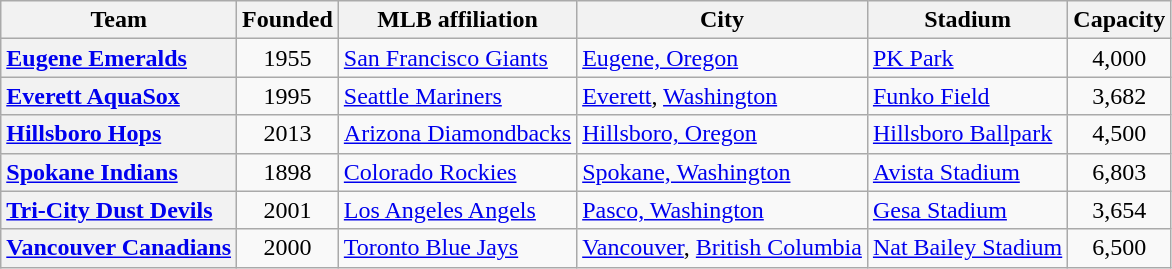<table class="wikitable sortable">
<tr>
<th scope="col">Team</th>
<th scope="col">Founded</th>
<th scope="col">MLB affiliation</th>
<th scope="col">City</th>
<th scope="col">Stadium</th>
<th scope="col">Capacity</th>
</tr>
<tr>
<th scope="row" style="text-align:left"><a href='#'>Eugene Emeralds</a></th>
<td align=center>1955</td>
<td><a href='#'>San Francisco Giants</a></td>
<td><a href='#'>Eugene, Oregon</a></td>
<td><a href='#'>PK Park</a></td>
<td align=center>4,000</td>
</tr>
<tr>
<th scope="row" style="text-align:left"><a href='#'>Everett AquaSox</a></th>
<td align=center>1995</td>
<td><a href='#'>Seattle Mariners</a></td>
<td><a href='#'>Everett</a>, <a href='#'>Washington</a></td>
<td><a href='#'>Funko Field</a></td>
<td align=center>3,682</td>
</tr>
<tr>
<th scope="row" style="text-align:left"><a href='#'>Hillsboro Hops</a></th>
<td align=center>2013</td>
<td><a href='#'>Arizona Diamondbacks</a></td>
<td><a href='#'>Hillsboro, Oregon</a></td>
<td><a href='#'>Hillsboro Ballpark</a></td>
<td align=center>4,500</td>
</tr>
<tr>
<th scope="row" style="text-align:left"><a href='#'>Spokane Indians</a></th>
<td align=center>1898</td>
<td><a href='#'>Colorado Rockies</a></td>
<td><a href='#'>Spokane, Washington</a></td>
<td><a href='#'>Avista Stadium</a></td>
<td align=center>6,803</td>
</tr>
<tr>
<th scope="row" style="text-align:left"><a href='#'>Tri-City Dust Devils</a></th>
<td align=center>2001</td>
<td><a href='#'>Los Angeles Angels</a></td>
<td><a href='#'>Pasco, Washington</a></td>
<td><a href='#'>Gesa Stadium</a></td>
<td align=center>3,654</td>
</tr>
<tr>
<th scope="row" style="text-align:left"><a href='#'>Vancouver Canadians</a></th>
<td align=center>2000</td>
<td><a href='#'>Toronto Blue Jays</a></td>
<td><a href='#'>Vancouver</a>, <a href='#'>British Columbia</a></td>
<td><a href='#'>Nat Bailey Stadium</a></td>
<td align=center>6,500</td>
</tr>
</table>
